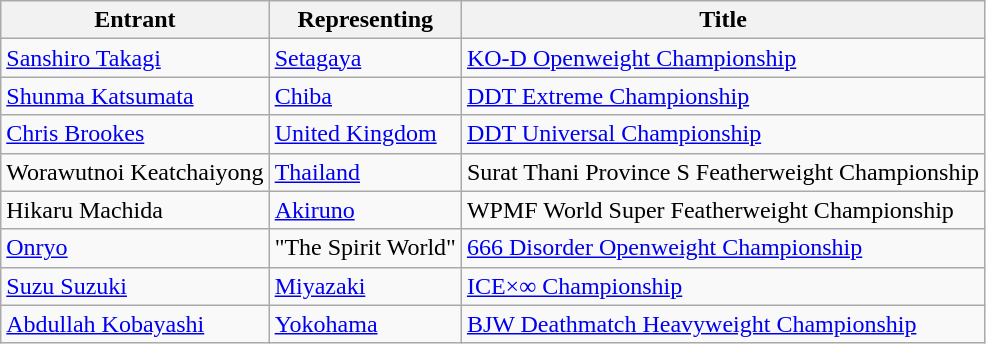<table class="wikitable">
<tr>
<th>Entrant</th>
<th>Representing</th>
<th>Title</th>
</tr>
<tr>
<td> <a href='#'>Sanshiro Takagi</a></td>
<td><a href='#'>Setagaya</a></td>
<td><a href='#'>KO-D Openweight Championship</a></td>
</tr>
<tr>
<td> <a href='#'>Shunma Katsumata</a></td>
<td><a href='#'>Chiba</a></td>
<td><a href='#'>DDT Extreme Championship</a></td>
</tr>
<tr>
<td> <a href='#'>Chris Brookes</a></td>
<td><a href='#'>United Kingdom</a></td>
<td><a href='#'>DDT Universal Championship</a></td>
</tr>
<tr>
<td> Worawutnoi Keatchaiyong</td>
<td><a href='#'>Thailand</a></td>
<td>Surat Thani Province S Featherweight Championship</td>
</tr>
<tr>
<td> Hikaru Machida</td>
<td><a href='#'>Akiruno</a></td>
<td>WPMF World Super Featherweight Championship</td>
</tr>
<tr>
<td> <a href='#'>Onryo</a></td>
<td>"The Spirit World"</td>
<td><a href='#'>666 Disorder Openweight Championship</a></td>
</tr>
<tr>
<td> <a href='#'>Suzu Suzuki</a></td>
<td><a href='#'>Miyazaki</a></td>
<td><a href='#'>ICE×∞ Championship</a></td>
</tr>
<tr>
<td> <a href='#'>Abdullah Kobayashi</a></td>
<td><a href='#'>Yokohama</a></td>
<td><a href='#'>BJW Deathmatch Heavyweight Championship</a></td>
</tr>
</table>
